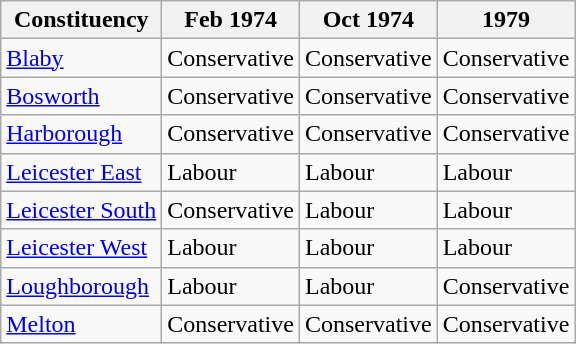<table class="wikitable">
<tr>
<th>Constituency</th>
<th>Feb 1974</th>
<th>Oct 1974</th>
<th>1979</th>
</tr>
<tr>
<td><a href='#'>Blaby</a></td>
<td bgcolor=>Conservative</td>
<td bgcolor=>Conservative</td>
<td bgcolor=>Conservative</td>
</tr>
<tr>
<td><a href='#'>Bosworth</a></td>
<td bgcolor=>Conservative</td>
<td bgcolor=>Conservative</td>
<td bgcolor=>Conservative</td>
</tr>
<tr>
<td><a href='#'>Harborough</a></td>
<td bgcolor=>Conservative</td>
<td bgcolor=>Conservative</td>
<td bgcolor=>Conservative</td>
</tr>
<tr>
<td><a href='#'>Leicester East</a></td>
<td bgcolor=>Labour</td>
<td bgcolor=>Labour</td>
<td bgcolor=>Labour</td>
</tr>
<tr>
<td><a href='#'>Leicester South</a></td>
<td bgcolor=>Conservative</td>
<td bgcolor=>Labour</td>
<td bgcolor=>Labour</td>
</tr>
<tr>
<td><a href='#'>Leicester West</a></td>
<td bgcolor=>Labour</td>
<td bgcolor=>Labour</td>
<td bgcolor=>Labour</td>
</tr>
<tr>
<td><a href='#'>Loughborough</a></td>
<td bgcolor=>Labour</td>
<td bgcolor=>Labour</td>
<td bgcolor=>Conservative</td>
</tr>
<tr>
<td><a href='#'>Melton</a></td>
<td bgcolor=>Conservative</td>
<td bgcolor=>Conservative</td>
<td bgcolor=>Conservative</td>
</tr>
</table>
